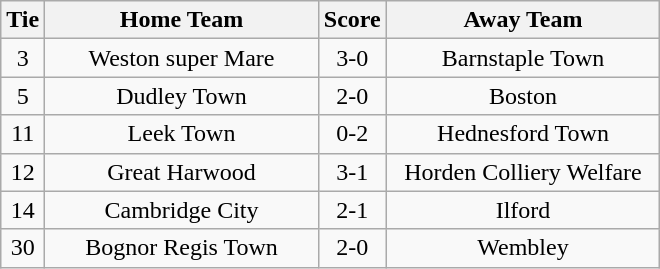<table class="wikitable" style="text-align:center;">
<tr>
<th width=20>Tie</th>
<th width=175>Home Team</th>
<th width=20>Score</th>
<th width=175>Away Team</th>
</tr>
<tr>
<td>3</td>
<td>Weston super Mare</td>
<td>3-0</td>
<td>Barnstaple Town</td>
</tr>
<tr>
<td>5</td>
<td>Dudley Town</td>
<td>2-0</td>
<td>Boston</td>
</tr>
<tr>
<td>11</td>
<td>Leek Town</td>
<td>0-2</td>
<td>Hednesford Town</td>
</tr>
<tr>
<td>12</td>
<td>Great Harwood</td>
<td>3-1</td>
<td>Horden Colliery Welfare</td>
</tr>
<tr>
<td>14</td>
<td>Cambridge City</td>
<td>2-1</td>
<td>Ilford</td>
</tr>
<tr>
<td>30</td>
<td>Bognor Regis Town</td>
<td>2-0</td>
<td>Wembley</td>
</tr>
</table>
